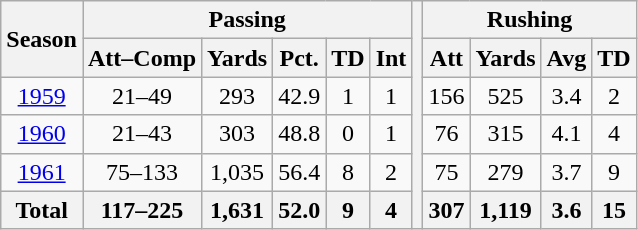<table class=wikitable style="text-align:center;">
<tr>
<th rowspan=2>Season</th>
<th colspan=5>Passing</th>
<th rowspan=6></th>
<th colspan=4>Rushing</th>
</tr>
<tr>
<th>Att–Comp</th>
<th>Yards</th>
<th>Pct.</th>
<th>TD</th>
<th>Int</th>
<th>Att</th>
<th>Yards</th>
<th>Avg</th>
<th>TD</th>
</tr>
<tr>
<td><a href='#'>1959</a></td>
<td>21–49</td>
<td>293</td>
<td>42.9</td>
<td>1</td>
<td>1</td>
<td>156</td>
<td>525</td>
<td>3.4</td>
<td>2</td>
</tr>
<tr>
<td><a href='#'>1960</a></td>
<td>21–43</td>
<td>303</td>
<td>48.8</td>
<td>0</td>
<td>1</td>
<td>76</td>
<td>315</td>
<td>4.1</td>
<td>4</td>
</tr>
<tr>
<td><a href='#'>1961</a></td>
<td>75–133</td>
<td>1,035</td>
<td>56.4</td>
<td>8</td>
<td>2</td>
<td>75</td>
<td>279</td>
<td>3.7</td>
<td>9</td>
</tr>
<tr>
<th>Total</th>
<th>117–225</th>
<th>1,631</th>
<th>52.0</th>
<th>9</th>
<th>4</th>
<th>307</th>
<th>1,119</th>
<th>3.6</th>
<th>15</th>
</tr>
</table>
